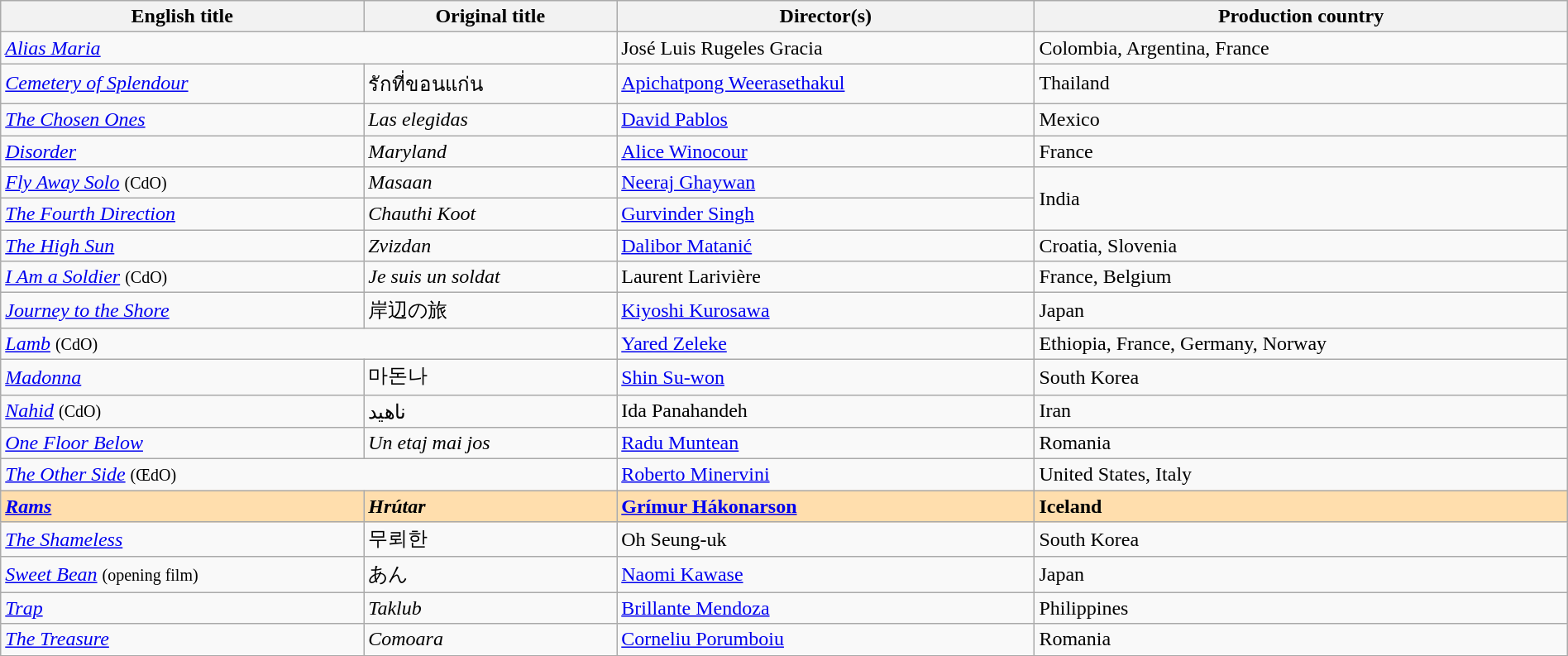<table class="wikitable" style="width:100%; margin-bottom:2px" cellpadding="5">
<tr>
<th scope="col">English title</th>
<th scope="col">Original title</th>
<th scope="col">Director(s)</th>
<th scope="col">Production country</th>
</tr>
<tr>
<td colspan=2><em><a href='#'>Alias Maria</a></em></td>
<td data-sort-value="Gracia">José Luis Rugeles Gracia</td>
<td>Colombia, Argentina, France</td>
</tr>
<tr>
<td><em><a href='#'>Cemetery of Splendour</a></em></td>
<td data-sort-value="Rak">รักที่ขอนแก่น</td>
<td data-sort-value="Weerasethakul"><a href='#'>Apichatpong Weerasethakul</a></td>
<td>Thailand</td>
</tr>
<tr>
<td data-sort-value="Chosen"><em><a href='#'>The Chosen Ones</a></em></td>
<td data-sort-value="Elegidas"><em>Las elegidas</em></td>
<td data-sort-value="Pablos"><a href='#'>David Pablos</a></td>
<td>Mexico</td>
</tr>
<tr>
<td><em><a href='#'>Disorder</a></em></td>
<td><em>Maryland</em></td>
<td data-sort-value=" Winocour"><a href='#'>Alice Winocour</a></td>
<td>France</td>
</tr>
<tr>
<td><em><a href='#'>Fly Away Solo</a></em> <small>(CdO)</small></td>
<td><em>Masaan</em></td>
<td data-sort-value="Ghaywan"><a href='#'>Neeraj Ghaywan</a></td>
<td rowspan="2">India</td>
</tr>
<tr>
<td data-sort-value="Fourth"><em><a href='#'>The Fourth Direction</a></em></td>
<td><em>Chauthi Koot</em></td>
<td data-sort-value="Singh"><a href='#'>Gurvinder Singh</a></td>
</tr>
<tr>
<td data-sort-value="High"><em><a href='#'>The High Sun</a></em></td>
<td><em>Zvizdan</em></td>
<td data-sort-value="Matanić"><a href='#'>Dalibor Matanić</a></td>
<td>Croatia, Slovenia</td>
</tr>
<tr>
<td><em><a href='#'>I Am a Soldier</a></em> <small>(CdO)</small></td>
<td><em>Je suis un soldat</em></td>
<td data-sort-value="Larivière">Laurent Larivière</td>
<td>France, Belgium</td>
</tr>
<tr>
<td><em><a href='#'>Journey to the Shore</a></em></td>
<td data-sort-value="Kishibe">岸辺の旅</td>
<td data-sort-value="Kurosawa"><a href='#'>Kiyoshi Kurosawa</a></td>
<td>Japan</td>
</tr>
<tr>
<td colspan=2><em><a href='#'>Lamb</a></em> <small>(CdO)</small></td>
<td data-sort-value="Zeleke"><a href='#'>Yared Zeleke</a></td>
<td>Ethiopia, France, Germany, Norway</td>
</tr>
<tr>
<td><em><a href='#'>Madonna</a></em></td>
<td data-sort-value="Madonna">마돈나</td>
<td data-sort-value="Su-won"><a href='#'>Shin Su-won</a></td>
<td>South Korea</td>
</tr>
<tr>
<td><em><a href='#'>Nahid</a></em> <small>(CdO)</small></td>
<td data-sort-value="Nahid">ناهید</td>
<td data-sort-value="Panahandeh">Ida Panahandeh</td>
<td>Iran</td>
</tr>
<tr>
<td><em><a href='#'>One Floor Below</a></em></td>
<td><em>Un etaj mai jos</em></td>
<td data-sort-value="Muntean"><a href='#'>Radu Muntean</a></td>
<td>Romania</td>
</tr>
<tr>
<td colspan=2 data-sort-value="Other"><em><a href='#'>The Other Side</a></em> <small>(ŒdO)</small></td>
<td data-sort-value="Minervini"><a href='#'>Roberto Minervini</a></td>
<td>United States, Italy</td>
</tr>
<tr style="background:#FFDEAD;">
<td><em><a href='#'><strong>Rams</strong></a></em></td>
<td><strong><em>Hrútar</em></strong></td>
<td data-sort-value="Hakonarson"><strong><a href='#'>Grímur Hákonarson</a></strong></td>
<td><strong>Iceland</strong></td>
</tr>
<tr>
<td data-sort-value="Shameless"><em><a href='#'>The Shameless</a></em></td>
<td data-sort-value="Muroehan">무뢰한</td>
<td data-sort-value="Seung">Oh Seung-uk</td>
<td>South Korea</td>
</tr>
<tr>
<td><em><a href='#'>Sweet Bean</a></em> <small>(opening film)</small></td>
<td data-sort-value="An">あん</td>
<td data-sort-value="Kawase"><a href='#'>Naomi Kawase</a></td>
<td>Japan</td>
</tr>
<tr>
<td><em><a href='#'>Trap</a></em></td>
<td><em>Taklub</em></td>
<td data-sort-value="Mendoza"><a href='#'>Brillante Mendoza</a></td>
<td>Philippines</td>
</tr>
<tr>
<td data-sort-value="Treasure"><em><a href='#'>The Treasure</a></em></td>
<td><em>Comoara</em></td>
<td data-sort-value="Porumboiu"><a href='#'>Corneliu Porumboiu</a></td>
<td>Romania</td>
</tr>
</table>
